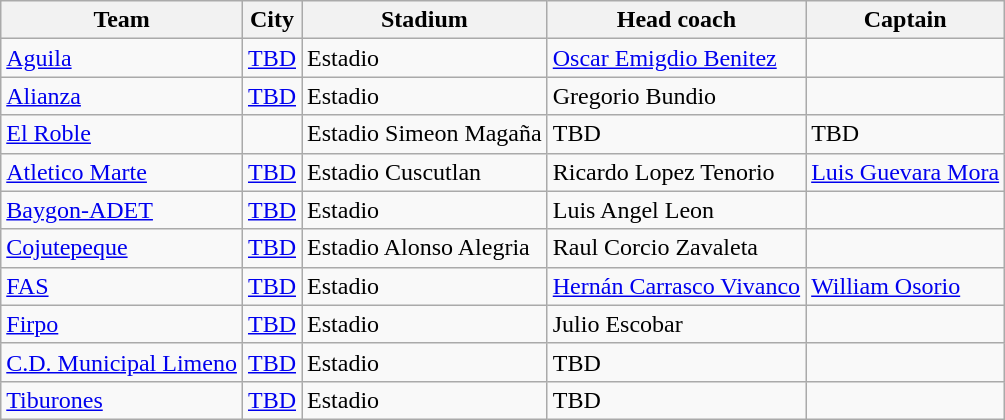<table class="wikitable">
<tr>
<th>Team</th>
<th>City</th>
<th>Stadium</th>
<th>Head coach</th>
<th>Captain</th>
</tr>
<tr>
<td><a href='#'>Aguila</a></td>
<td><a href='#'>TBD</a></td>
<td>Estadio</td>
<td> <a href='#'>Oscar Emigdio Benitez</a></td>
<td></td>
</tr>
<tr>
<td><a href='#'>Alianza</a></td>
<td><a href='#'>TBD</a></td>
<td>Estadio</td>
<td> Gregorio Bundio</td>
<td></td>
</tr>
<tr>
<td><a href='#'>El Roble</a></td>
<td></td>
<td>Estadio Simeon Magaña</td>
<td> TBD</td>
<td> TBD</td>
</tr>
<tr>
<td><a href='#'>Atletico Marte</a></td>
<td><a href='#'>TBD</a></td>
<td>Estadio Cuscutlan</td>
<td> Ricardo Lopez Tenorio</td>
<td> <a href='#'>Luis Guevara Mora</a></td>
</tr>
<tr>
<td><a href='#'>Baygon-ADET</a></td>
<td><a href='#'>TBD</a></td>
<td>Estadio</td>
<td> Luis Angel Leon</td>
<td></td>
</tr>
<tr>
<td><a href='#'>Cojutepeque</a></td>
<td><a href='#'>TBD</a></td>
<td>Estadio Alonso Alegria</td>
<td> Raul Corcio Zavaleta</td>
<td></td>
</tr>
<tr>
<td><a href='#'>FAS</a></td>
<td><a href='#'>TBD</a></td>
<td>Estadio</td>
<td> <a href='#'>Hernán Carrasco Vivanco</a></td>
<td> <a href='#'>William Osorio</a></td>
</tr>
<tr>
<td><a href='#'>Firpo</a></td>
<td><a href='#'>TBD</a></td>
<td>Estadio</td>
<td> Julio Escobar</td>
<td></td>
</tr>
<tr>
<td><a href='#'>C.D. Municipal Limeno</a></td>
<td><a href='#'>TBD</a></td>
<td>Estadio</td>
<td> TBD</td>
<td></td>
</tr>
<tr>
<td><a href='#'>Tiburones</a></td>
<td><a href='#'>TBD</a></td>
<td>Estadio</td>
<td> TBD</td>
<td></td>
</tr>
</table>
